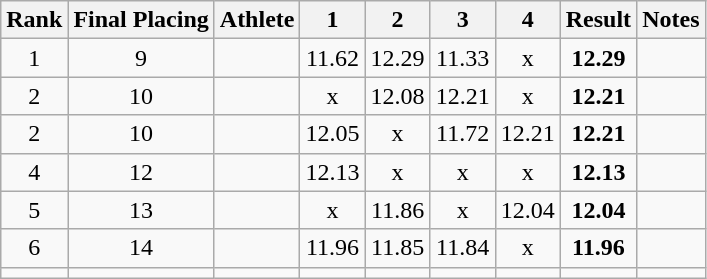<table class="wikitable sortable" style="text-align:center">
<tr>
<th>Rank</th>
<th>Final Placing</th>
<th>Athlete</th>
<th>1</th>
<th>2</th>
<th>3</th>
<th>4</th>
<th>Result</th>
<th>Notes</th>
</tr>
<tr>
<td>1</td>
<td>9</td>
<td align=left></td>
<td>11.62</td>
<td>12.29</td>
<td>11.33</td>
<td>x</td>
<td><strong>12.29</strong></td>
<td></td>
</tr>
<tr>
<td>2</td>
<td>10</td>
<td align=left></td>
<td>x</td>
<td>12.08</td>
<td>12.21</td>
<td>x</td>
<td><strong>12.21</strong></td>
<td></td>
</tr>
<tr>
<td>2</td>
<td>10</td>
<td align=left></td>
<td>12.05</td>
<td>x</td>
<td>11.72</td>
<td>12.21</td>
<td><strong>12.21</strong></td>
<td></td>
</tr>
<tr>
<td>4</td>
<td>12</td>
<td align=left></td>
<td>12.13</td>
<td>x</td>
<td>x</td>
<td>x</td>
<td><strong>12.13</strong></td>
<td></td>
</tr>
<tr>
<td>5</td>
<td>13</td>
<td align=left></td>
<td>x</td>
<td>11.86</td>
<td>x</td>
<td>12.04</td>
<td><strong>12.04</strong></td>
<td></td>
</tr>
<tr>
<td>6</td>
<td>14</td>
<td align=left></td>
<td>11.96</td>
<td>11.85</td>
<td>11.84</td>
<td>x</td>
<td><strong>11.96</strong></td>
<td></td>
</tr>
<tr>
<td></td>
<td></td>
<td align=left></td>
<td></td>
<td></td>
<td></td>
<td></td>
<td></td>
<td></td>
</tr>
</table>
